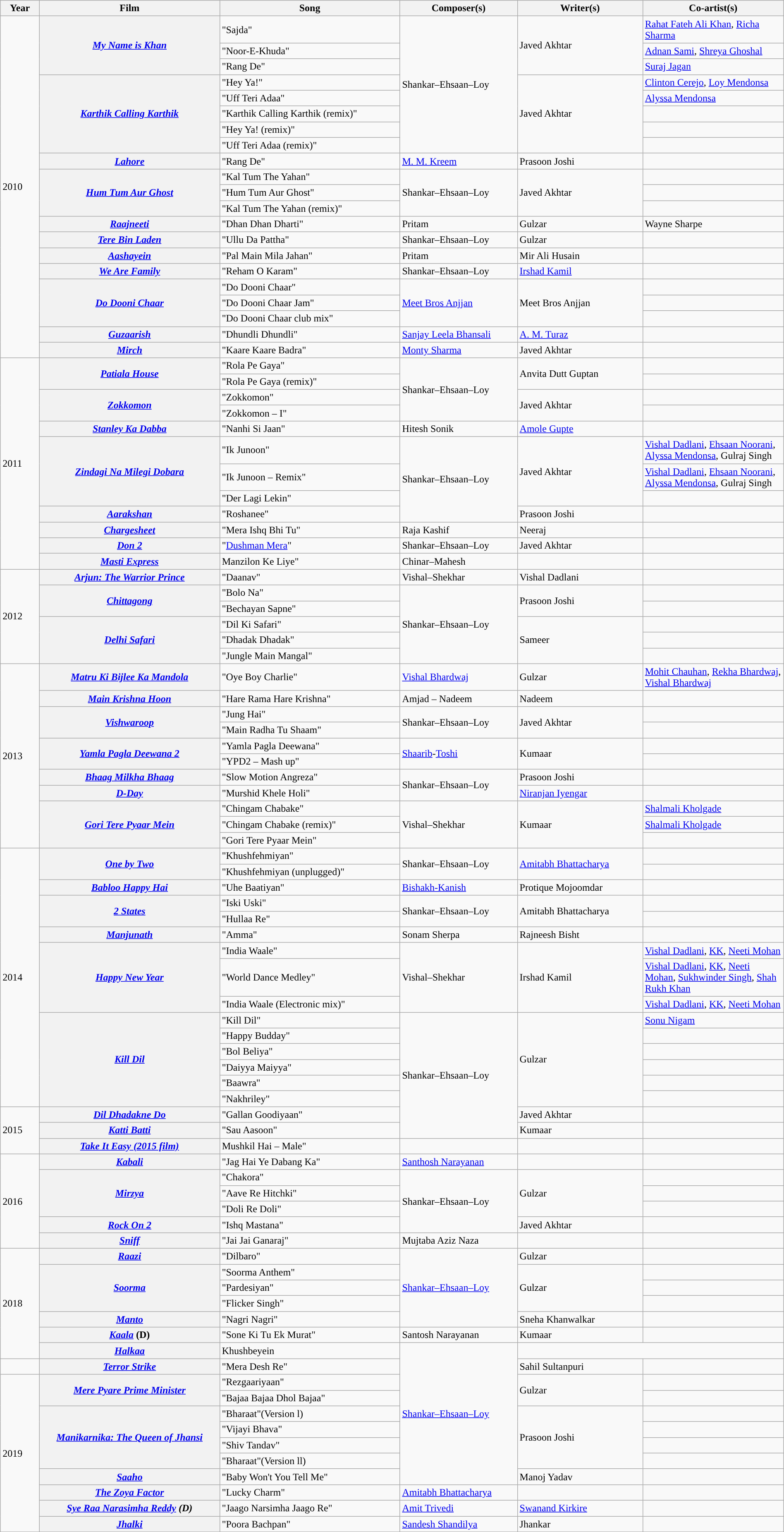<table class="wikitable plainrowheaders" width="100%" textcolor:#000;">
<tr style="background:#b0e0e66;">
<th scope="col" width=5%><strong>Year</strong></th>
<th scope="col" width=23%><strong>Film</strong></th>
<th scope="col" width=23%><strong>Song</strong></th>
<th scope="col" width=15%><strong>Composer(s)</strong></th>
<th scope="col" width=16%><strong>Writer(s)</strong></th>
<th><strong>Co-artist(s)</strong></th>
</tr>
<tr>
<td rowspan="21">2010</td>
<th rowspan="3"><em><a href='#'>My Name is Khan</a></em></th>
<td>"Sajda"</td>
<td rowspan="8">Shankar–Ehsaan–Loy</td>
<td rowspan="3">Javed Akhtar</td>
<td><a href='#'>Rahat Fateh Ali Khan</a>, <a href='#'>Richa Sharma</a></td>
</tr>
<tr>
<td>"Noor-E-Khuda"</td>
<td><a href='#'>Adnan Sami</a>, <a href='#'>Shreya Ghoshal</a></td>
</tr>
<tr>
<td>"Rang De"</td>
<td><a href='#'>Suraj Jagan</a></td>
</tr>
<tr>
<th rowspan="5"><em><a href='#'>Karthik Calling Karthik</a></em></th>
<td>"Hey Ya!"</td>
<td rowspan="5">Javed Akhtar</td>
<td><a href='#'>Clinton Cerejo</a>, <a href='#'>Loy Mendonsa</a></td>
</tr>
<tr>
<td>"Uff Teri Adaa"</td>
<td><a href='#'>Alyssa Mendonsa</a></td>
</tr>
<tr>
<td>"Karthik Calling Karthik (remix)"</td>
<td></td>
</tr>
<tr>
<td>"Hey Ya! (remix)"</td>
<td></td>
</tr>
<tr>
<td>"Uff Teri Adaa (remix)"</td>
<td></td>
</tr>
<tr>
<th><em><a href='#'>Lahore</a></em></th>
<td>"Rang De"</td>
<td><a href='#'>M. M. Kreem</a></td>
<td>Prasoon Joshi</td>
<td></td>
</tr>
<tr>
<th rowspan="3"><em><a href='#'>Hum Tum Aur Ghost</a></em></th>
<td>"Kal Tum The Yahan"</td>
<td rowspan="3">Shankar–Ehsaan–Loy</td>
<td rowspan="3">Javed Akhtar</td>
<td></td>
</tr>
<tr>
<td>"Hum Tum Aur Ghost"</td>
<td></td>
</tr>
<tr>
<td>"Kal Tum The Yahan (remix)"</td>
<td></td>
</tr>
<tr>
<th><em><a href='#'>Raajneeti</a></em></th>
<td>"Dhan Dhan Dharti"</td>
<td>Pritam</td>
<td>Gulzar</td>
<td>Wayne Sharpe</td>
</tr>
<tr>
<th><em><a href='#'>Tere Bin Laden</a></em></th>
<td>"Ullu Da Pattha"</td>
<td>Shankar–Ehsaan–Loy</td>
<td>Gulzar</td>
<td></td>
</tr>
<tr>
<th><em><a href='#'>Aashayein</a></em></th>
<td>"Pal Main Mila Jahan"</td>
<td>Pritam</td>
<td>Mir Ali Husain</td>
<td></td>
</tr>
<tr>
<th><em><a href='#'>We Are Family</a></em></th>
<td>"Reham O Karam"</td>
<td>Shankar–Ehsaan–Loy</td>
<td><a href='#'>Irshad Kamil</a></td>
<td></td>
</tr>
<tr>
<th rowspan="3"><em><a href='#'>Do Dooni Chaar</a></em></th>
<td>"Do Dooni Chaar"</td>
<td rowspan="3"><a href='#'>Meet Bros Anjjan</a></td>
<td rowspan="3">Meet Bros Anjjan</td>
<td></td>
</tr>
<tr>
<td>"Do Dooni Chaar Jam"</td>
<td></td>
</tr>
<tr>
<td>"Do Dooni Chaar club mix"</td>
<td></td>
</tr>
<tr>
<th><em><a href='#'>Guzaarish</a></em></th>
<td>"Dhundli Dhundli"</td>
<td><a href='#'>Sanjay Leela Bhansali</a></td>
<td><a href='#'>A. M. Turaz</a></td>
<td></td>
</tr>
<tr>
<th><em><a href='#'>Mirch</a></em></th>
<td>"Kaare Kaare Badra"</td>
<td><a href='#'>Monty Sharma</a></td>
<td>Javed Akhtar</td>
<td></td>
</tr>
<tr>
<td rowspan="12">2011</td>
<th rowspan="2"><em><a href='#'>Patiala House</a></em></th>
<td>"Rola Pe Gaya"</td>
<td rowspan="4">Shankar–Ehsaan–Loy</td>
<td rowspan="2">Anvita Dutt Guptan</td>
<td></td>
</tr>
<tr>
<td>"Rola Pe Gaya (remix)"</td>
<td></td>
</tr>
<tr>
<th rowspan="2"><em><a href='#'>Zokkomon</a></em></th>
<td>"Zokkomon"</td>
<td rowspan="2">Javed Akhtar</td>
<td></td>
</tr>
<tr>
<td>"Zokkomon – I"</td>
<td></td>
</tr>
<tr>
<th><em><a href='#'>Stanley Ka Dabba</a></em></th>
<td>"Nanhi Si Jaan"</td>
<td>Hitesh Sonik</td>
<td><a href='#'>Amole Gupte</a></td>
<td></td>
</tr>
<tr>
<th rowspan="3"><em><a href='#'>Zindagi Na Milegi Dobara</a></em></th>
<td>"Ik Junoon"</td>
<td rowspan="4">Shankar–Ehsaan–Loy</td>
<td rowspan="3">Javed Akhtar</td>
<td><a href='#'>Vishal Dadlani</a>, <a href='#'>Ehsaan Noorani</a>, <a href='#'>Alyssa Mendonsa</a>, Gulraj Singh</td>
</tr>
<tr>
<td>"Ik Junoon – Remix"</td>
<td><a href='#'>Vishal Dadlani</a>, <a href='#'>Ehsaan Noorani</a>, <a href='#'>Alyssa Mendonsa</a>, Gulraj Singh</td>
</tr>
<tr>
<td>"Der Lagi Lekin"</td>
<td></td>
</tr>
<tr>
<th><em><a href='#'>Aarakshan</a></em></th>
<td>"Roshanee"</td>
<td>Prasoon Joshi</td>
<td></td>
</tr>
<tr>
<th><em><a href='#'>Chargesheet</a></em></th>
<td>"Mera Ishq Bhi Tu"</td>
<td>Raja Kashif</td>
<td>Neeraj</td>
<td></td>
</tr>
<tr>
<th><em><a href='#'>Don 2</a></em></th>
<td>"<a href='#'>Dushman Mera</a>"</td>
<td>Shankar–Ehsaan–Loy</td>
<td>Javed Akhtar</td>
<td></td>
</tr>
<tr>
<th><em><a href='#'>Masti Express</a></em></th>
<td>Manzilon Ke Liye"</td>
<td>Chinar–Mahesh</td>
<td></td>
<td></td>
</tr>
<tr>
<td rowspan="6">2012</td>
<th><em><a href='#'>Arjun: The Warrior Prince</a></em></th>
<td>"Daanav"</td>
<td>Vishal–Shekhar</td>
<td>Vishal Dadlani</td>
<td></td>
</tr>
<tr>
<th rowspan="2"><em><a href='#'>Chittagong</a></em></th>
<td>"Bolo Na"</td>
<td rowspan="5">Shankar–Ehsaan–Loy</td>
<td rowspan="2">Prasoon Joshi</td>
<td></td>
</tr>
<tr>
<td>"Bechayan Sapne"</td>
<td></td>
</tr>
<tr>
<th rowspan="3"><em><a href='#'>Delhi Safari</a></em></th>
<td>"Dil Ki Safari"</td>
<td rowspan="3">Sameer</td>
<td></td>
</tr>
<tr>
<td>"Dhadak Dhadak"</td>
<td></td>
</tr>
<tr>
<td>"Jungle Main Mangal"</td>
<td></td>
</tr>
<tr>
<td rowspan="11">2013</td>
<th><em><a href='#'>Matru Ki Bijlee Ka Mandola</a></em></th>
<td>"Oye Boy Charlie"</td>
<td><a href='#'>Vishal Bhardwaj</a></td>
<td>Gulzar</td>
<td><a href='#'>Mohit Chauhan</a>, <a href='#'>Rekha Bhardwaj</a>, <a href='#'>Vishal Bhardwaj</a></td>
</tr>
<tr>
<th><em><a href='#'>Main Krishna Hoon</a></em></th>
<td>"Hare Rama Hare Krishna"</td>
<td>Amjad – Nadeem</td>
<td>Nadeem</td>
<td></td>
</tr>
<tr>
<th rowspan="2"><em><a href='#'>Vishwaroop</a></em></th>
<td>"Jung Hai"</td>
<td rowspan="2">Shankar–Ehsaan–Loy</td>
<td rowspan="2">Javed Akhtar</td>
<td></td>
</tr>
<tr>
<td>"Main Radha Tu Shaam"</td>
<td></td>
</tr>
<tr>
<th rowspan="2"><em><a href='#'>Yamla Pagla Deewana 2</a></em></th>
<td>"Yamla Pagla Deewana"</td>
<td rowspan="2"><a href='#'>Shaarib</a>-<a href='#'>Toshi</a></td>
<td rowspan="2">Kumaar</td>
<td></td>
</tr>
<tr>
<td>"YPD2 – Mash up"</td>
<td></td>
</tr>
<tr>
<th><em><a href='#'>Bhaag Milkha Bhaag</a></em></th>
<td>"Slow Motion Angreza"</td>
<td rowspan="2">Shankar–Ehsaan–Loy</td>
<td>Prasoon Joshi</td>
<td></td>
</tr>
<tr>
<th><em><a href='#'>D-Day</a></em></th>
<td>"Murshid Khele Holi"</td>
<td><a href='#'>Niranjan Iyengar</a></td>
<td></td>
</tr>
<tr>
<th rowspan="3"><em><a href='#'>Gori Tere Pyaar Mein</a></em></th>
<td>"Chingam Chabake"</td>
<td rowspan="3">Vishal–Shekhar</td>
<td rowspan="3">Kumaar</td>
<td><a href='#'>Shalmali Kholgade</a></td>
</tr>
<tr>
<td>"Chingam Chabake (remix)"</td>
<td><a href='#'>Shalmali Kholgade</a></td>
</tr>
<tr>
<td>"Gori Tere Pyaar Mein"</td>
<td></td>
</tr>
<tr>
<td rowspan="15">2014</td>
<th rowspan="2"><em><a href='#'>One by Two</a></em></th>
<td>"Khushfehmiyan"</td>
<td rowspan="2">Shankar–Ehsaan–Loy</td>
<td rowspan="2"><a href='#'>Amitabh Bhattacharya</a></td>
<td></td>
</tr>
<tr>
<td>"Khushfehmiyan (unplugged)"</td>
<td></td>
</tr>
<tr>
<th><em><a href='#'>Babloo Happy Hai</a></em></th>
<td>"Uhe Baatiyan"</td>
<td><a href='#'>Bishakh-Kanish</a></td>
<td>Protique Mojoomdar</td>
<td></td>
</tr>
<tr>
<th rowspan="2"><em><a href='#'>2 States</a></em></th>
<td>"Iski Uski"</td>
<td rowspan="2">Shankar–Ehsaan–Loy</td>
<td rowspan="2">Amitabh Bhattacharya</td>
<td></td>
</tr>
<tr>
<td>"Hullaa Re"</td>
<td></td>
</tr>
<tr>
<th><em><a href='#'>Manjunath</a></em></th>
<td>"Amma"</td>
<td>Sonam Sherpa</td>
<td>Rajneesh Bisht</td>
<td></td>
</tr>
<tr>
<th rowspan="3"><em><a href='#'>Happy New Year</a></em></th>
<td>"India Waale"</td>
<td rowspan="3">Vishal–Shekhar</td>
<td rowspan="3">Irshad Kamil</td>
<td><a href='#'>Vishal Dadlani</a>, <a href='#'>KK</a>, <a href='#'>Neeti Mohan</a></td>
</tr>
<tr>
<td>"World Dance Medley"</td>
<td><a href='#'>Vishal Dadlani</a>, <a href='#'>KK</a>, <a href='#'>Neeti Mohan</a>, <a href='#'>Sukhwinder Singh</a>, <a href='#'>Shah Rukh Khan</a></td>
</tr>
<tr>
<td>"India Waale (Electronic mix)"</td>
<td><a href='#'>Vishal Dadlani</a>, <a href='#'>KK</a>, <a href='#'>Neeti Mohan</a></td>
</tr>
<tr>
<th rowspan="6"><em><a href='#'>Kill Dil</a></em></th>
<td>"Kill Dil"</td>
<td rowspan="8">Shankar–Ehsaan–Loy</td>
<td rowspan="6">Gulzar</td>
<td><a href='#'>Sonu Nigam</a></td>
</tr>
<tr>
<td>"Happy Budday"</td>
<td></td>
</tr>
<tr>
<td>"Bol Beliya"</td>
<td></td>
</tr>
<tr>
<td>"Daiyya Maiyya"</td>
<td></td>
</tr>
<tr>
<td>"Baawra"</td>
<td></td>
</tr>
<tr>
<td>"Nakhriley"</td>
<td></td>
</tr>
<tr>
<td rowspan="3">2015</td>
<th><em><a href='#'>Dil Dhadakne Do</a></em></th>
<td>"Gallan Goodiyaan"</td>
<td>Javed Akhtar</td>
<td></td>
</tr>
<tr>
<th><em><a href='#'>Katti Batti</a></em></th>
<td>"Sau Aasoon"</td>
<td>Kumaar</td>
<td></td>
</tr>
<tr>
<th><em><a href='#'>Take It Easy (2015 film)</a></em></th>
<td>Mushkil Hai – Male"</td>
<td></td>
<td></td>
<td></td>
</tr>
<tr>
<td rowspan="6">2016</td>
<th><em><a href='#'>Kabali</a></em></th>
<td>"Jag Hai Ye Dabang Ka"</td>
<td><a href='#'>Santhosh Narayanan</a></td>
<td></td>
<td></td>
</tr>
<tr>
<th rowspan="3"><em><a href='#'>Mirzya</a></em></th>
<td>"Chakora"</td>
<td rowspan="4">Shankar–Ehsaan–Loy</td>
<td rowspan="3">Gulzar</td>
<td></td>
</tr>
<tr>
<td>"Aave Re Hitchki"</td>
<td></td>
</tr>
<tr>
<td>"Doli Re Doli"</td>
<td></td>
</tr>
<tr>
<th><em><a href='#'>Rock On 2</a></em></th>
<td>"Ishq Mastana"</td>
<td>Javed Akhtar</td>
<td></td>
</tr>
<tr>
<th><em><a href='#'>Sniff</a></em></th>
<td>"Jai Jai Ganaraj"</td>
<td>Mujtaba Aziz Naza</td>
<td></td>
<td></td>
</tr>
<tr>
<td rowspan="7">2018</td>
<th><em><a href='#'>Raazi</a></em></th>
<td>"Dilbaro"</td>
<td rowspan="5"><a href='#'>Shankar–Ehsaan–Loy</a></td>
<td>Gulzar</td>
<td></td>
</tr>
<tr>
<th rowspan="3"><em><a href='#'>Soorma</a></em></th>
<td>"Soorma Anthem"</td>
<td rowspan="3">Gulzar</td>
<td></td>
</tr>
<tr>
<td>"Pardesiyan"</td>
<td></td>
</tr>
<tr>
<td>"Flicker Singh"</td>
<td></td>
</tr>
<tr>
<th><em><a href='#'>Manto</a></em></th>
<td>"Nagri Nagri"</td>
<td>Sneha Khanwalkar</td>
<td></td>
</tr>
<tr>
<th><em><a href='#'>Kaala</a></em> (D)</th>
<td>"Sone Ki Tu Ek Murat"</td>
<td>Santosh Narayanan</td>
<td>Kumaar</td>
<td></td>
</tr>
<tr>
<th><em><a href='#'>Halkaa</a></em></th>
<td>Khushbeyein</td>
<td rowspan="9"><a href='#'>Shankar–Ehsaan–Loy</a></td>
</tr>
<tr>
<td></td>
<th><em><a href='#'>Terror Strike</a></em></th>
<td>"Mera Desh Re"</td>
<td>Sahil Sultanpuri</td>
<td></td>
</tr>
<tr>
<td rowspan="10">2019</td>
<th rowspan="2"><em><a href='#'>Mere Pyare Prime Minister</a></em></th>
<td>"Rezgaariyaan"</td>
<td rowspan="2">Gulzar</td>
<td></td>
</tr>
<tr>
<td>"Bajaa Bajaa Dhol Bajaa"</td>
<td></td>
</tr>
<tr>
<th rowspan="4"><em><a href='#'>Manikarnika: The Queen of Jhansi</a></em></th>
<td>"Bharaat"(Version l)</td>
<td rowspan="4">Prasoon Joshi</td>
<td></td>
</tr>
<tr>
<td>"Vijayi Bhava"</td>
<td></td>
</tr>
<tr>
<td>"Shiv Tandav"</td>
<td></td>
</tr>
<tr>
<td>"Bharaat"(Version ll)</td>
<td></td>
</tr>
<tr>
<th><em><a href='#'>Saaho</a></em></th>
<td>"Baby Won't You Tell Me"</td>
<td>Manoj Yadav</td>
<td></td>
</tr>
<tr>
<th><em><a href='#'>The Zoya Factor</a></em></th>
<td>"Lucky Charm"</td>
<td><a href='#'>Amitabh Bhattacharya</a></td>
<td></td>
</tr>
<tr>
<th><em><a href='#'>Sye Raa Narasimha Reddy</a> (D)</em></th>
<td>"Jaago Narsimha Jaago Re"</td>
<td><a href='#'>Amit Trivedi</a></td>
<td><a href='#'>Swanand Kirkire</a></td>
<td></td>
</tr>
<tr>
<th><em><a href='#'>Jhalki</a></em></th>
<td>"Poora Bachpan"</td>
<td><a href='#'>Sandesh Shandilya</a></td>
<td>Jhankar</td>
<td></td>
</tr>
<tr>
</tr>
</table>
